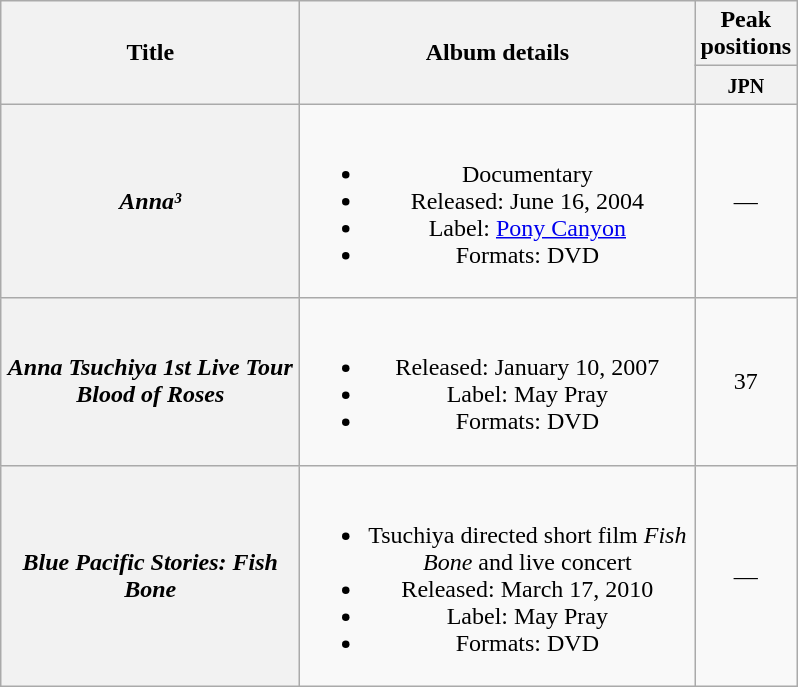<table class="wikitable plainrowheaders" style="text-align:center;" border="1">
<tr>
<th style="width:12em;" rowspan="2">Title</th>
<th style="width:16em;" rowspan="2">Album details</th>
<th colspan="1">Peak positions</th>
</tr>
<tr>
<th style="width:2.5em;"><small>JPN</small><br></th>
</tr>
<tr>
<th scope="row"><em>Anna³</em></th>
<td><br><ul><li>Documentary</li><li>Released: June 16, 2004</li><li>Label: <a href='#'>Pony Canyon</a></li><li>Formats: DVD</li></ul></td>
<td>—</td>
</tr>
<tr>
<th scope="row"><em>Anna Tsuchiya 1st Live Tour Blood of Roses</em></th>
<td><br><ul><li>Released: January 10, 2007</li><li>Label: May Pray</li><li>Formats: DVD</li></ul></td>
<td>37</td>
</tr>
<tr>
<th scope="row"><em>Blue Pacific Stories: Fish Bone</em></th>
<td><br><ul><li>Tsuchiya directed short film <em>Fish Bone</em> and live concert</li><li>Released: March 17, 2010</li><li>Label: May Pray</li><li>Formats: DVD</li></ul></td>
<td>—</td>
</tr>
</table>
